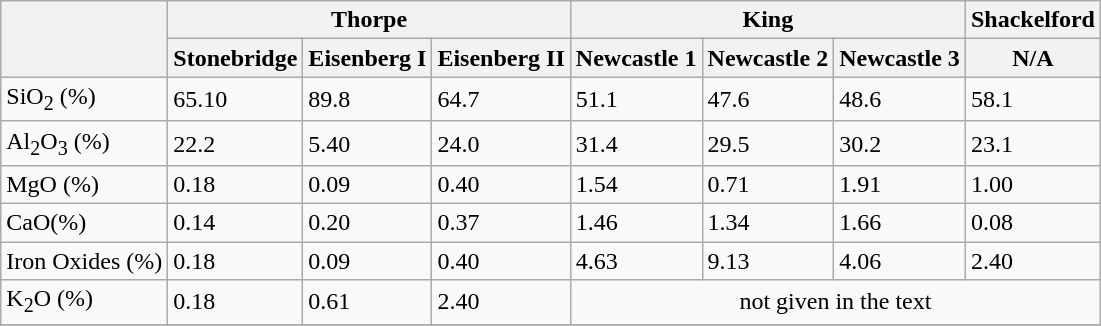<table class="wikitable">
<tr>
<th rowspan=2></th>
<th colspan=3>Thorpe</th>
<th colspan=3>King</th>
<th>Shackelford</th>
</tr>
<tr>
<th>Stonebridge</th>
<th>Eisenberg I</th>
<th>Eisenberg II</th>
<th>Newcastle 1</th>
<th>Newcastle 2</th>
<th>Newcastle 3</th>
<th>N/A</th>
</tr>
<tr>
<td>SiO<sub>2</sub> (%)</td>
<td>65.10</td>
<td>89.8</td>
<td>64.7</td>
<td>51.1</td>
<td>47.6</td>
<td>48.6</td>
<td>58.1</td>
</tr>
<tr>
<td>Al<sub>2</sub>O<sub>3</sub> (%)</td>
<td>22.2</td>
<td>5.40</td>
<td>24.0</td>
<td>31.4</td>
<td>29.5</td>
<td>30.2</td>
<td>23.1</td>
</tr>
<tr>
<td>MgO (%)</td>
<td>0.18</td>
<td>0.09</td>
<td>0.40</td>
<td>1.54</td>
<td>0.71</td>
<td>1.91</td>
<td>1.00</td>
</tr>
<tr>
<td>CaO(%)</td>
<td>0.14</td>
<td>0.20</td>
<td>0.37</td>
<td>1.46</td>
<td>1.34</td>
<td>1.66</td>
<td>0.08</td>
</tr>
<tr>
<td>Iron Oxides (%)</td>
<td>0.18</td>
<td>0.09</td>
<td>0.40</td>
<td>4.63</td>
<td>9.13</td>
<td>4.06</td>
<td>2.40</td>
</tr>
<tr>
<td>K<sub>2</sub>O (%)</td>
<td>0.18</td>
<td>0.61</td>
<td>2.40</td>
<td colspan=4 align=center>not given in the text</td>
</tr>
<tr>
</tr>
</table>
